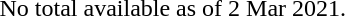<table>
<tr>
<td> No total available as of 2 Mar 2021.</td>
</tr>
</table>
